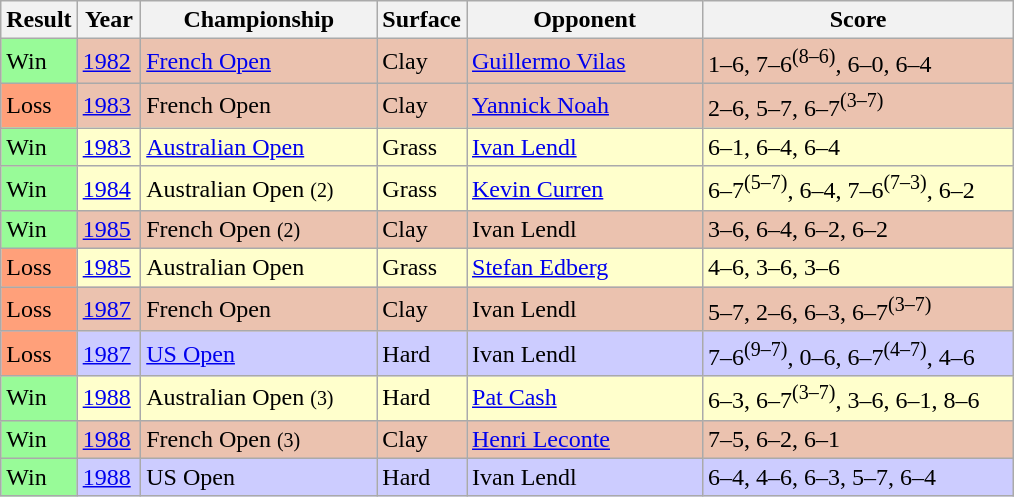<table class="sortable wikitable">
<tr>
<th style="width:40px">Result</th>
<th style="width:35px">Year</th>
<th style="width:150px">Championship</th>
<th style="width:50px">Surface</th>
<th style="width:150px">Opponent</th>
<th style="width:200px" class="unsortable">Score</th>
</tr>
<tr style="background:#ebc2af;">
<td style="background:#98fb98;">Win</td>
<td><a href='#'>1982</a></td>
<td><a href='#'>French Open</a></td>
<td>Clay</td>
<td> <a href='#'>Guillermo Vilas</a></td>
<td>1–6, 7–6<sup>(8–6)</sup>, 6–0, 6–4</td>
</tr>
<tr style="background:#ebc2af;">
<td style="background:#ffa07a;">Loss</td>
<td><a href='#'>1983</a></td>
<td>French Open</td>
<td>Clay</td>
<td> <a href='#'>Yannick Noah</a></td>
<td>2–6, 5–7, 6–7<sup>(3–7)</sup></td>
</tr>
<tr style="background:#ffc;">
<td style="background:#98fb98;">Win</td>
<td><a href='#'>1983</a></td>
<td><a href='#'>Australian Open</a></td>
<td>Grass</td>
<td> <a href='#'>Ivan Lendl</a></td>
<td>6–1, 6–4, 6–4</td>
</tr>
<tr style="background:#ffc;">
<td style="background:#98fb98;">Win</td>
<td><a href='#'>1984</a></td>
<td>Australian Open <small>(2)</small></td>
<td>Grass</td>
<td> <a href='#'>Kevin Curren</a></td>
<td>6–7<sup>(5–7)</sup>, 6–4, 7–6<sup>(7–3)</sup>, 6–2</td>
</tr>
<tr style="background:#ebc2af;">
<td style="background:#98fb98;">Win</td>
<td><a href='#'>1985</a></td>
<td>French Open <small>(2)</small></td>
<td>Clay</td>
<td> Ivan Lendl</td>
<td>3–6, 6–4, 6–2, 6–2</td>
</tr>
<tr style="background:#ffc;">
<td style="background:#ffa07a;">Loss</td>
<td><a href='#'>1985</a></td>
<td>Australian Open</td>
<td>Grass</td>
<td> <a href='#'>Stefan Edberg</a></td>
<td>4–6, 3–6, 3–6</td>
</tr>
<tr style="background:#ebc2af;">
<td style="background:#ffa07a;">Loss</td>
<td><a href='#'>1987</a></td>
<td>French Open</td>
<td>Clay</td>
<td> Ivan Lendl</td>
<td>5–7, 2–6, 6–3, 6–7<sup>(3–7)</sup></td>
</tr>
<tr style="background:#ccf;">
<td style="background:#ffa07a;">Loss</td>
<td><a href='#'>1987</a></td>
<td><a href='#'>US Open</a></td>
<td>Hard</td>
<td> Ivan Lendl</td>
<td>7–6<sup>(9–7)</sup>, 0–6, 6–7<sup>(4–7)</sup>, 4–6</td>
</tr>
<tr style="background:#ffc;">
<td style="background:#98fb98;">Win</td>
<td><a href='#'>1988</a></td>
<td>Australian Open <small>(3)</small></td>
<td>Hard</td>
<td> <a href='#'>Pat Cash</a></td>
<td>6–3, 6–7<sup>(3–7)</sup>, 3–6, 6–1, 8–6</td>
</tr>
<tr style="background:#ebc2af;">
<td style="background:#98fb98;">Win</td>
<td><a href='#'>1988</a></td>
<td>French Open <small>(3)</small></td>
<td>Clay</td>
<td> <a href='#'>Henri Leconte</a></td>
<td>7–5, 6–2, 6–1</td>
</tr>
<tr style="background:#ccf;">
<td style="background:#98fb98;">Win</td>
<td><a href='#'>1988</a></td>
<td>US Open</td>
<td>Hard</td>
<td> Ivan Lendl</td>
<td>6–4, 4–6, 6–3, 5–7, 6–4</td>
</tr>
</table>
